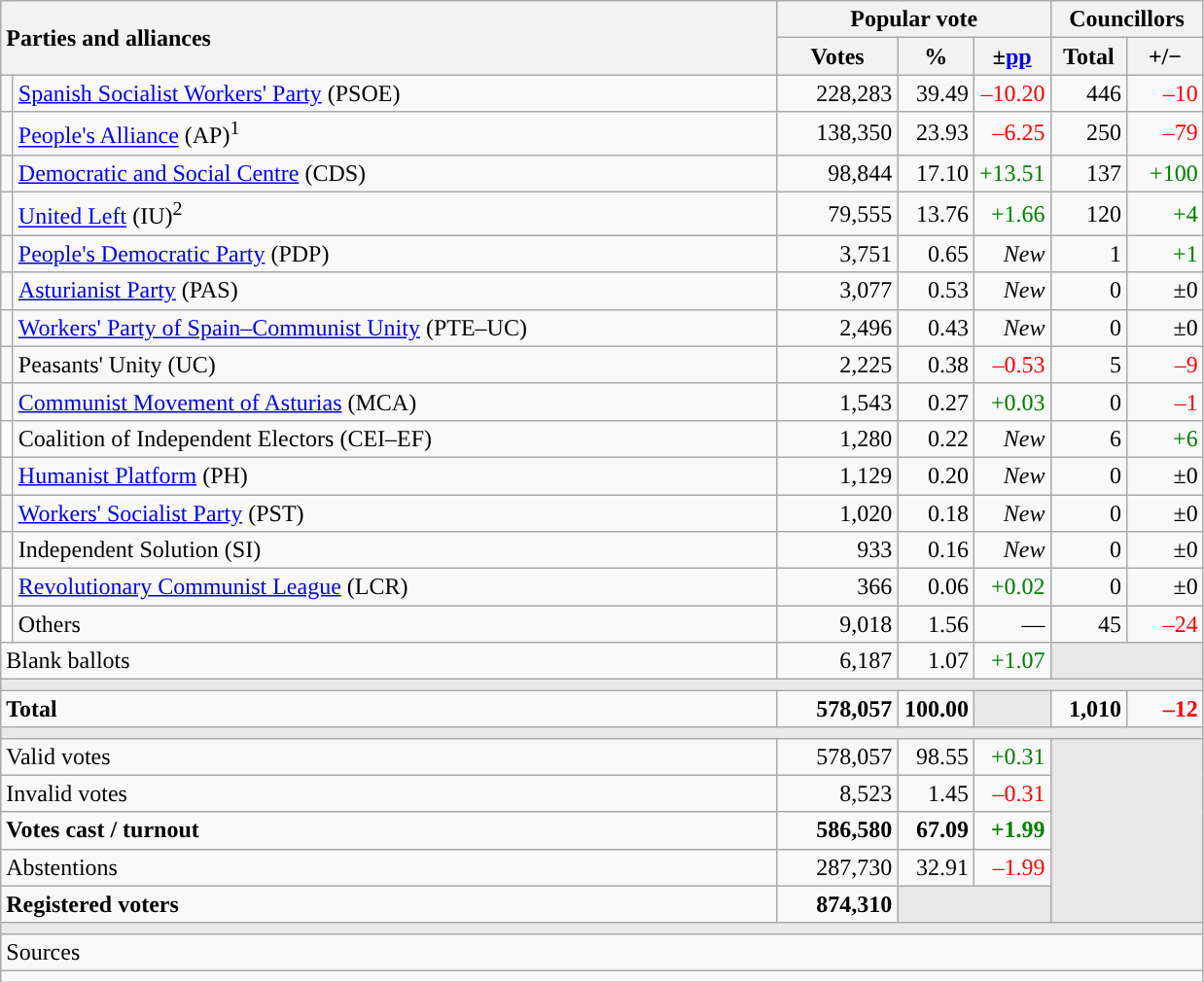<table class="wikitable" style="text-align:right;">
<tr>
<th style="text-align:left;" rowspan="2" colspan="2" width="525">Parties and alliances</th>
<th colspan="3">Popular vote</th>
<th colspan="2">Councillors</th>
</tr>
<tr>
<th width="75">Votes</th>
<th width="45">%</th>
<th width="45">±<a href='#'>pp</a></th>
<th width="45">Total</th>
<th width="45">+/−</th>
</tr>
<tr>
<td width="1" style="color:inherit;background:"></td>
<td align="left"><a href='#'>Spanish Socialist Workers' Party</a> (PSOE)</td>
<td>228,283</td>
<td>39.49</td>
<td style="color:red;">–10.20</td>
<td>446</td>
<td style="color:red;">–10</td>
</tr>
<tr>
<td style="color:inherit;background:"></td>
<td align="left"><a href='#'>People's Alliance</a> (AP)<sup>1</sup></td>
<td>138,350</td>
<td>23.93</td>
<td style="color:red;">–6.25</td>
<td>250</td>
<td style="color:red;">–79</td>
</tr>
<tr>
<td style="color:inherit;background:"></td>
<td align="left"><a href='#'>Democratic and Social Centre</a> (CDS)</td>
<td>98,844</td>
<td>17.10</td>
<td style="color:green;">+13.51</td>
<td>137</td>
<td style="color:green;">+100</td>
</tr>
<tr>
<td style="color:inherit;background:"></td>
<td align="left"><a href='#'>United Left</a> (IU)<sup>2</sup></td>
<td>79,555</td>
<td>13.76</td>
<td style="color:green;">+1.66</td>
<td>120</td>
<td style="color:green;">+4</td>
</tr>
<tr>
<td style="color:inherit;background:"></td>
<td align="left"><a href='#'>People's Democratic Party</a> (PDP)</td>
<td>3,751</td>
<td>0.65</td>
<td><em>New</em></td>
<td>1</td>
<td style="color:green;">+1</td>
</tr>
<tr>
<td style="color:inherit;background:"></td>
<td align="left"><a href='#'>Asturianist Party</a> (PAS)</td>
<td>3,077</td>
<td>0.53</td>
<td><em>New</em></td>
<td>0</td>
<td>±0</td>
</tr>
<tr>
<td style="color:inherit;background:"></td>
<td align="left"><a href='#'>Workers' Party of Spain–Communist Unity</a> (PTE–UC)</td>
<td>2,496</td>
<td>0.43</td>
<td><em>New</em></td>
<td>0</td>
<td>±0</td>
</tr>
<tr>
<td style="color:inherit;background:"></td>
<td align="left">Peasants' Unity (UC)</td>
<td>2,225</td>
<td>0.38</td>
<td style="color:red;">–0.53</td>
<td>5</td>
<td style="color:red;">–9</td>
</tr>
<tr>
<td style="color:inherit;background:"></td>
<td align="left"><a href='#'>Communist Movement of Asturias</a> (MCA)</td>
<td>1,543</td>
<td>0.27</td>
<td style="color:green;">+0.03</td>
<td>0</td>
<td style="color:red;">–1</td>
</tr>
<tr>
<td bgcolor="white"></td>
<td align="left">Coalition of Independent Electors (CEI–EF)</td>
<td>1,280</td>
<td>0.22</td>
<td><em>New</em></td>
<td>6</td>
<td style="color:green;">+6</td>
</tr>
<tr>
<td style="color:inherit;background:"></td>
<td align="left"><a href='#'>Humanist Platform</a> (PH)</td>
<td>1,129</td>
<td>0.20</td>
<td><em>New</em></td>
<td>0</td>
<td>±0</td>
</tr>
<tr>
<td style="color:inherit;background:"></td>
<td align="left"><a href='#'>Workers' Socialist Party</a> (PST)</td>
<td>1,020</td>
<td>0.18</td>
<td><em>New</em></td>
<td>0</td>
<td>±0</td>
</tr>
<tr>
<td style="color:inherit;background:"></td>
<td align="left">Independent Solution (SI)</td>
<td>933</td>
<td>0.16</td>
<td><em>New</em></td>
<td>0</td>
<td>±0</td>
</tr>
<tr>
<td style="color:inherit;background:"></td>
<td align="left"><a href='#'>Revolutionary Communist League</a> (LCR)</td>
<td>366</td>
<td>0.06</td>
<td style="color:green;">+0.02</td>
<td>0</td>
<td>±0</td>
</tr>
<tr>
<td bgcolor="white"></td>
<td align="left">Others</td>
<td>9,018</td>
<td>1.56</td>
<td>—</td>
<td>45</td>
<td style="color:red;">–24</td>
</tr>
<tr>
<td align="left" colspan="2">Blank ballots</td>
<td>6,187</td>
<td>1.07</td>
<td style="color:green;">+1.07</td>
<td bgcolor="#E9E9E9" colspan="2"></td>
</tr>
<tr>
<td colspan="7" bgcolor="#E9E9E9"></td>
</tr>
<tr style="font-weight:bold;">
<td align="left" colspan="2">Total</td>
<td>578,057</td>
<td>100.00</td>
<td bgcolor="#E9E9E9"></td>
<td>1,010</td>
<td style="color:red;">–12</td>
</tr>
<tr>
<td colspan="7" bgcolor="#E9E9E9"></td>
</tr>
<tr>
<td align="left" colspan="2">Valid votes</td>
<td>578,057</td>
<td>98.55</td>
<td style="color:green;">+0.31</td>
<td bgcolor="#E9E9E9" colspan="2" rowspan="5"></td>
</tr>
<tr>
<td align="left" colspan="2">Invalid votes</td>
<td>8,523</td>
<td>1.45</td>
<td style="color:red;">–0.31</td>
</tr>
<tr style="font-weight:bold;">
<td align="left" colspan="2">Votes cast / turnout</td>
<td>586,580</td>
<td>67.09</td>
<td style="color:green;">+1.99</td>
</tr>
<tr>
<td align="left" colspan="2">Abstentions</td>
<td>287,730</td>
<td>32.91</td>
<td style="color:red;">–1.99</td>
</tr>
<tr style="font-weight:bold;">
<td align="left" colspan="2">Registered voters</td>
<td>874,310</td>
<td bgcolor="#E9E9E9" colspan="2"></td>
</tr>
<tr>
<td colspan="7" bgcolor="#E9E9E9"></td>
</tr>
<tr>
<td align="left" colspan="7">Sources</td>
</tr>
<tr>
<td colspan="7" style="text-align:left; max-width:790px;"></td>
</tr>
</table>
